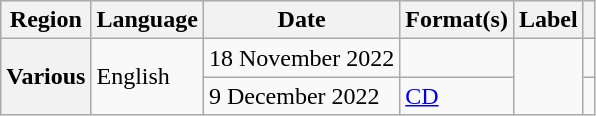<table class="wikitable plainrowheaders">
<tr>
<th scope="col">Region</th>
<th scope="col">Language</th>
<th scope="col">Date</th>
<th scope="col">Format(s)</th>
<th scope="col">Label</th>
<th scope="col"></th>
</tr>
<tr>
<th scope="row" rowspan="2">Various</th>
<td rowspan="2">English</td>
<td>18 November 2022</td>
<td></td>
<td rowspan="2"></td>
<td align="center"></td>
</tr>
<tr>
<td>9 December 2022</td>
<td><a href='#'>CD</a></td>
<td align="center"></td>
</tr>
</table>
